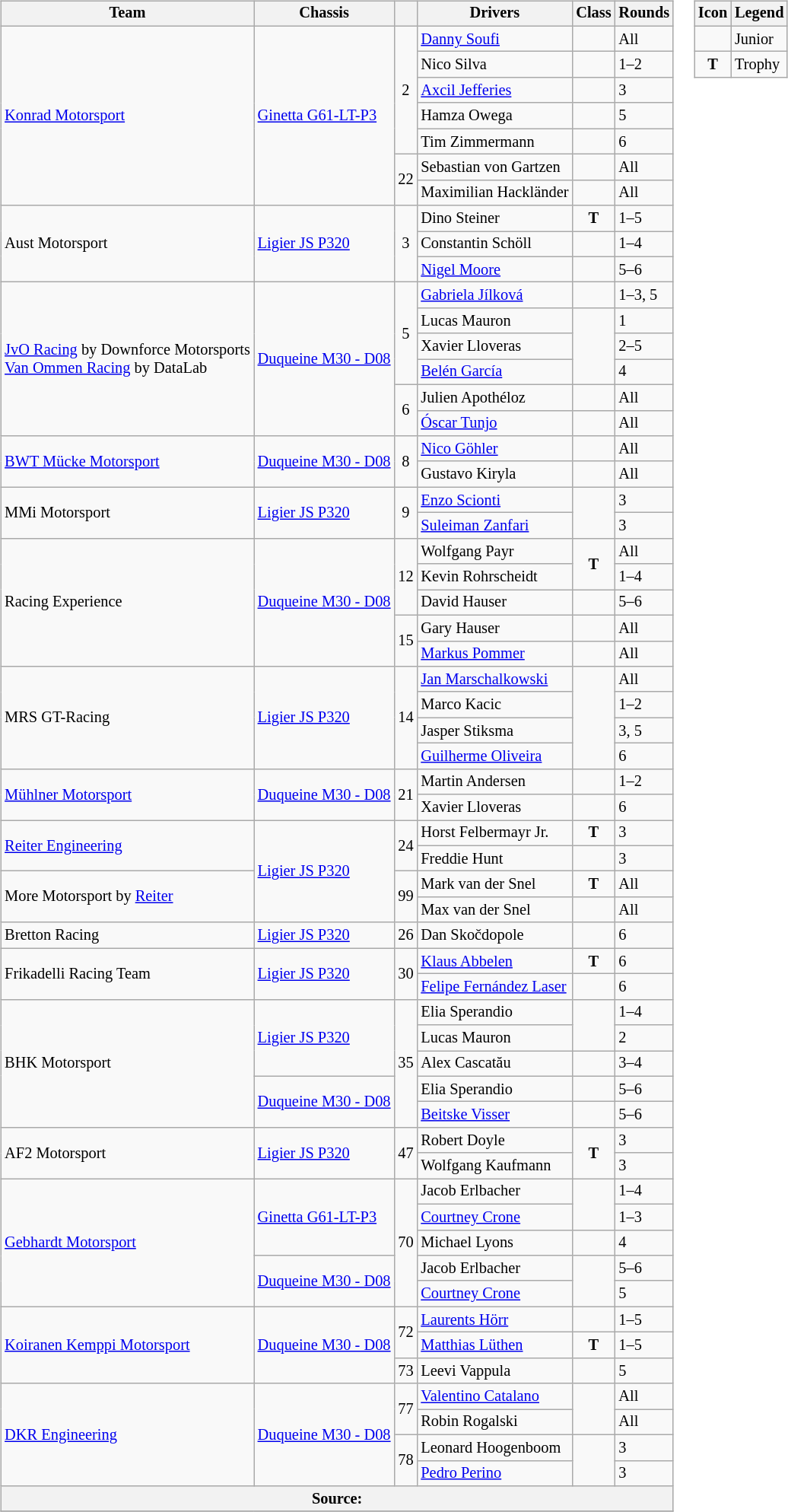<table>
<tr>
<td><br><table class="wikitable" style="font-size: 85%;">
<tr>
<th>Team</th>
<th>Chassis</th>
<th></th>
<th>Drivers</th>
<th>Class</th>
<th>Rounds</th>
</tr>
<tr>
<td rowspan="7"> <a href='#'>Konrad Motorsport</a></td>
<td rowspan="7"><a href='#'>Ginetta G61-LT-P3</a></td>
<td rowspan="5" align="center">2</td>
<td> <a href='#'>Danny Soufi</a></td>
<td align=center></td>
<td>All</td>
</tr>
<tr>
<td> Nico Silva</td>
<td></td>
<td>1–2</td>
</tr>
<tr>
<td> <a href='#'>Axcil Jefferies</a></td>
<td></td>
<td>3</td>
</tr>
<tr>
<td> Hamza Owega</td>
<td></td>
<td>5</td>
</tr>
<tr>
<td> Tim Zimmermann</td>
<td></td>
<td>6</td>
</tr>
<tr>
<td rowspan=2 align=center>22</td>
<td> Sebastian von Gartzen</td>
<td></td>
<td>All</td>
</tr>
<tr>
<td> Maximilian Hackländer</td>
<td></td>
<td>All</td>
</tr>
<tr>
<td rowspan=3> Aust Motorsport</td>
<td rowspan=3><a href='#'>Ligier JS P320</a></td>
<td rowspan=3 align=center>3</td>
<td> Dino Steiner</td>
<td align=center><strong><span>T</span></strong></td>
<td>1–5</td>
</tr>
<tr>
<td> Constantin Schöll</td>
<td align=center></td>
<td>1–4</td>
</tr>
<tr>
<td> <a href='#'>Nigel Moore</a></td>
<td></td>
<td>5–6</td>
</tr>
<tr>
<td rowspan=6 nowrap> <a href='#'>JvO Racing</a> by Downforce Motorsports <br> <a href='#'>Van Ommen Racing</a> by DataLab</td>
<td rowspan=6><a href='#'>Duqueine M30 - D08</a></td>
<td rowspan=4 align=center>5</td>
<td> <a href='#'>Gabriela Jílková</a></td>
<td></td>
<td>1–3, 5</td>
</tr>
<tr>
<td> Lucas Mauron</td>
<td rowspan=3 align=center></td>
<td>1</td>
</tr>
<tr>
<td> Xavier Lloveras</td>
<td>2–5</td>
</tr>
<tr>
<td> <a href='#'>Belén García</a></td>
<td>4</td>
</tr>
<tr>
<td rowspan=2 align=center>6</td>
<td> Julien Apothéloz</td>
<td align=center></td>
<td>All</td>
</tr>
<tr>
<td> <a href='#'>Óscar Tunjo</a></td>
<td></td>
<td>All</td>
</tr>
<tr>
<td rowspan=2> <a href='#'>BWT Mücke Motorsport</a></td>
<td rowspan=2><a href='#'>Duqueine M30 - D08</a></td>
<td rowspan=2 align=center>8</td>
<td> <a href='#'>Nico Göhler</a></td>
<td align=center></td>
<td>All</td>
</tr>
<tr>
<td> Gustavo Kiryla</td>
<td></td>
<td>All</td>
</tr>
<tr>
<td rowspan=2> MMi Motorsport</td>
<td rowspan=2><a href='#'>Ligier JS P320</a></td>
<td rowspan=2 align=center>9</td>
<td> <a href='#'>Enzo Scionti</a></td>
<td rowspan=2 align=center></td>
<td>3</td>
</tr>
<tr>
<td> <a href='#'>Suleiman Zanfari</a></td>
<td>3</td>
</tr>
<tr>
<td rowspan=5> Racing Experience</td>
<td rowspan=5><a href='#'>Duqueine M30 - D08</a></td>
<td rowspan=3 align=center>12</td>
<td> Wolfgang Payr</td>
<td rowspan=2 align=center><strong><span>T</span></strong></td>
<td>All</td>
</tr>
<tr>
<td> Kevin Rohrscheidt</td>
<td>1–4</td>
</tr>
<tr>
<td> David Hauser</td>
<td></td>
<td>5–6</td>
</tr>
<tr>
<td rowspan=2 align=center>15</td>
<td> Gary Hauser</td>
<td></td>
<td>All</td>
</tr>
<tr>
<td> <a href='#'>Markus Pommer</a></td>
<td></td>
<td>All</td>
</tr>
<tr>
<td rowspan=4> MRS GT-Racing</td>
<td rowspan=4><a href='#'>Ligier JS P320</a></td>
<td rowspan=4 align=center>14</td>
<td> <a href='#'>Jan Marschalkowski</a></td>
<td rowspan=4 align=center></td>
<td>All</td>
</tr>
<tr>
<td> Marco Kacic</td>
<td>1–2</td>
</tr>
<tr>
<td> Jasper Stiksma</td>
<td>3, 5</td>
</tr>
<tr>
<td> <a href='#'>Guilherme Oliveira</a></td>
<td>6</td>
</tr>
<tr>
<td rowspan=2> <a href='#'>Mühlner Motorsport</a></td>
<td rowspan=2><a href='#'>Duqueine M30 - D08</a></td>
<td rowspan=2 align=center>21</td>
<td> Martin Andersen</td>
<td></td>
<td>1–2</td>
</tr>
<tr>
<td> Xavier Lloveras</td>
<td align=center></td>
<td>6</td>
</tr>
<tr>
<td rowspan=2> <a href='#'>Reiter Engineering</a></td>
<td rowspan=4><a href='#'>Ligier JS P320</a></td>
<td rowspan=2 align=center>24</td>
<td> Horst Felbermayr Jr.</td>
<td align=center><strong><span>T</span></strong></td>
<td>3</td>
</tr>
<tr>
<td> Freddie Hunt</td>
<td></td>
<td>3</td>
</tr>
<tr>
<td rowspan=2> More Motorsport by <a href='#'>Reiter</a></td>
<td rowspan=2 align=center>99</td>
<td> Mark van der Snel</td>
<td align=center><strong><span>T</span></strong></td>
<td>All</td>
</tr>
<tr>
<td> Max van der Snel</td>
<td align=center></td>
<td>All</td>
</tr>
<tr>
<td> Bretton Racing</td>
<td><a href='#'>Ligier JS P320</a></td>
<td align=center>26</td>
<td> Dan Skočdopole</td>
<td align=center></td>
<td>6</td>
</tr>
<tr>
<td rowspan=2> Frikadelli Racing Team</td>
<td rowspan=2><a href='#'>Ligier JS P320</a></td>
<td rowspan=2 align=center>30</td>
<td> <a href='#'>Klaus Abbelen</a></td>
<td align=center><strong><span>T</span></strong></td>
<td>6</td>
</tr>
<tr>
<td> <a href='#'>Felipe Fernández Laser</a></td>
<td></td>
<td>6</td>
</tr>
<tr>
<td rowspan=5> BHK Motorsport</td>
<td rowspan=3><a href='#'>Ligier JS P320</a></td>
<td rowspan=5 align=center>35</td>
<td> Elia Sperandio</td>
<td rowspan=2 align=center></td>
<td>1–4</td>
</tr>
<tr>
<td> Lucas Mauron</td>
<td>2</td>
</tr>
<tr>
<td> Alex Cascatău</td>
<td></td>
<td>3–4</td>
</tr>
<tr>
<td rowspan=2><a href='#'>Duqueine M30 - D08</a></td>
<td> Elia Sperandio</td>
<td align=center></td>
<td>5–6</td>
</tr>
<tr>
<td> <a href='#'>Beitske Visser</a></td>
<td></td>
<td>5–6</td>
</tr>
<tr>
<td rowspan=2> AF2 Motorsport</td>
<td rowspan=2><a href='#'>Ligier JS P320</a></td>
<td rowspan=2 align=center>47</td>
<td> Robert Doyle</td>
<td rowspan=2 align=center><strong><span>T</span></strong></td>
<td>3</td>
</tr>
<tr>
<td> Wolfgang Kaufmann</td>
<td>3</td>
</tr>
<tr>
<td rowspan=5> <a href='#'>Gebhardt Motorsport</a></td>
<td rowspan=3><a href='#'>Ginetta G61-LT-P3</a></td>
<td rowspan=5 align=center>70</td>
<td> Jacob Erlbacher</td>
<td rowspan=2 align=center></td>
<td>1–4</td>
</tr>
<tr>
<td> <a href='#'>Courtney Crone</a></td>
<td>1–3</td>
</tr>
<tr>
<td> Michael Lyons</td>
<td></td>
<td>4</td>
</tr>
<tr>
<td rowspan=2><a href='#'>Duqueine M30 - D08</a></td>
<td> Jacob Erlbacher</td>
<td rowspan=2 align=center></td>
<td>5–6</td>
</tr>
<tr>
<td> <a href='#'>Courtney Crone</a></td>
<td>5</td>
</tr>
<tr>
<td rowspan=3> <a href='#'>Koiranen Kemppi Motorsport</a></td>
<td rowspan=3><a href='#'>Duqueine M30 - D08</a></td>
<td rowspan=2 align=center>72</td>
<td> <a href='#'>Laurents Hörr</a></td>
<td></td>
<td>1–5</td>
</tr>
<tr>
<td> <a href='#'>Matthias Lüthen</a></td>
<td align=center><strong><span>T</span></strong></td>
<td>1–5</td>
</tr>
<tr>
<td align=center>73</td>
<td> Leevi Vappula</td>
<td align=center></td>
<td>5</td>
</tr>
<tr>
<td rowspan=4> <a href='#'>DKR Engineering</a></td>
<td rowspan=4><a href='#'>Duqueine M30 - D08</a></td>
<td rowspan=2 align=center>77</td>
<td> <a href='#'>Valentino Catalano</a></td>
<td rowspan=2 align=center></td>
<td>All</td>
</tr>
<tr>
<td> Robin Rogalski</td>
<td>All</td>
</tr>
<tr>
<td rowspan=2 align=center>78</td>
<td> Leonard Hoogenboom</td>
<td rowspan=2 align=center></td>
<td>3</td>
</tr>
<tr>
<td> <a href='#'>Pedro Perino</a></td>
<td>3</td>
</tr>
<tr>
<th colspan=6>Source:</th>
</tr>
<tr>
</tr>
</table>
</td>
<td valign="top"><br><table class="wikitable" style="font-size: 85%;">
<tr>
<th>Icon</th>
<th>Legend</th>
</tr>
<tr>
<td align=center></td>
<td>Junior</td>
</tr>
<tr>
<td align=center><strong><span>T</span></strong></td>
<td>Trophy</td>
</tr>
</table>
</td>
</tr>
</table>
